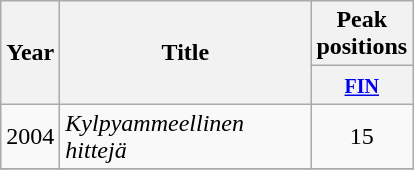<table class="wikitable">
<tr>
<th align="center" rowspan="2" width="10">Year</th>
<th align="center" rowspan="2" width="160">Title</th>
<th align="center" colspan="1" width="20">Peak positions</th>
</tr>
<tr>
<th width="20"><small><a href='#'>FIN</a><br></small></th>
</tr>
<tr>
<td>2004</td>
<td><em>Kylpyammeellinen hittejä</em></td>
<td style="text-align:center;">15</td>
</tr>
<tr>
</tr>
</table>
